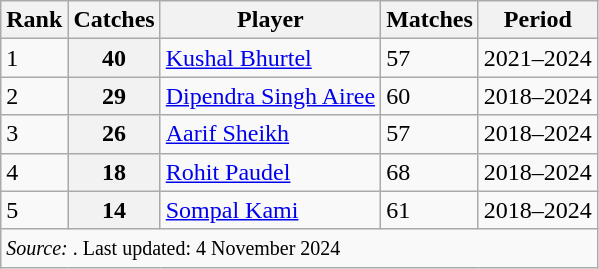<table class="wikitable">
<tr>
<th>Rank</th>
<th>Catches</th>
<th>Player</th>
<th>Matches</th>
<th>Period</th>
</tr>
<tr>
<td>1</td>
<th>40</th>
<td><a href='#'>Kushal Bhurtel</a></td>
<td>57</td>
<td>2021–2024</td>
</tr>
<tr>
<td>2</td>
<th>29</th>
<td><a href='#'>Dipendra Singh Airee</a></td>
<td>60</td>
<td>2018–2024</td>
</tr>
<tr>
<td>3</td>
<th>26</th>
<td><a href='#'>Aarif Sheikh</a></td>
<td>57</td>
<td>2018–2024</td>
</tr>
<tr>
<td>4</td>
<th>18</th>
<td><a href='#'>Rohit Paudel</a></td>
<td>68</td>
<td>2018–2024</td>
</tr>
<tr>
<td>5</td>
<th>14</th>
<td><a href='#'>Sompal Kami</a></td>
<td>61</td>
<td>2018–2024</td>
</tr>
<tr>
<td colspan="5"><small><em>Source: </em>. Last updated: 4 November 2024</small></td>
</tr>
</table>
